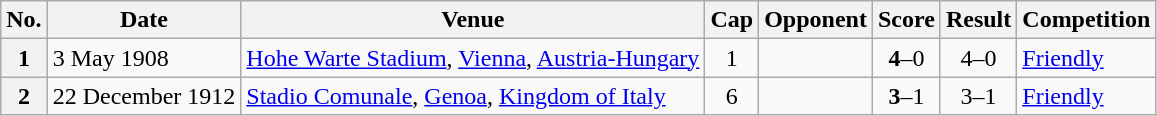<table class="wikitable sortable plainrowheaders">
<tr>
<th scope=col>No.</th>
<th scope=col>Date</th>
<th scope=col>Venue</th>
<th scope=col>Cap</th>
<th scope=col>Opponent</th>
<th scope=col>Score</th>
<th scope=col>Result</th>
<th scope=col>Competition</th>
</tr>
<tr>
<th scope=row style=text-align:center>1</th>
<td>3 May 1908</td>
<td><a href='#'>Hohe Warte Stadium</a>, <a href='#'>Vienna</a>, <a href='#'>Austria-Hungary</a></td>
<td align=center>1</td>
<td></td>
<td align=center><strong>4</strong>–0</td>
<td align=center>4–0</td>
<td><a href='#'>Friendly</a></td>
</tr>
<tr>
<th scope=row style=text-align:center>2</th>
<td>22 December 1912</td>
<td><a href='#'>Stadio Comunale</a>, <a href='#'>Genoa</a>, <a href='#'>Kingdom of Italy</a></td>
<td align=center>6</td>
<td></td>
<td align=center><strong>3</strong>–1</td>
<td align=center>3–1</td>
<td><a href='#'>Friendly</a></td>
</tr>
</table>
